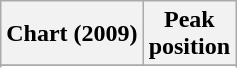<table class="wikitable sortable plainrowheaders" style="text-align:center">
<tr>
<th scope="col">Chart (2009)</th>
<th scope="col">Peak<br>position</th>
</tr>
<tr>
</tr>
<tr>
</tr>
<tr>
</tr>
</table>
